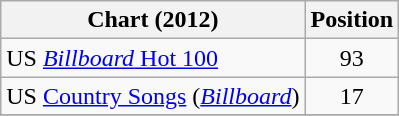<table class="wikitable sortable">
<tr>
<th scope="col">Chart (2012)</th>
<th scope="col">Position</th>
</tr>
<tr>
<td>US <a href='#'><em>Billboard</em> Hot 100</a></td>
<td style="text-align:center;">93</td>
</tr>
<tr>
<td>US <a href='#'>Country Songs</a> (<em><a href='#'>Billboard</a></em>)</td>
<td align="center">17</td>
</tr>
<tr>
</tr>
</table>
